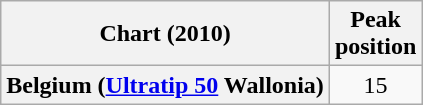<table class="wikitable sortable plainrowheaders">
<tr>
<th scope="col">Chart (2010)</th>
<th scope="col">Peak<br>position</th>
</tr>
<tr>
<th scope="row">Belgium (<a href='#'>Ultratip 50</a> Wallonia)</th>
<td style="text-align:center;">15</td>
</tr>
</table>
